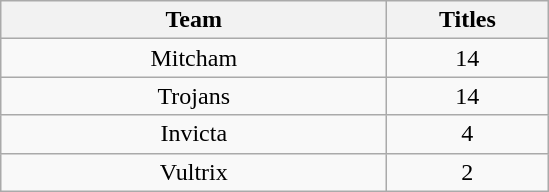<table class="wikitable">
<tr>
<th style="width:250px">Team</th>
<th style="width:100px">Titles</th>
</tr>
<tr>
<td style="text-align:center">Mitcham</td>
<td style="text-align:center">14</td>
</tr>
<tr>
<td style="text-align:center">Trojans</td>
<td style="text-align:center">14</td>
</tr>
<tr>
<td style="text-align:center">Invicta</td>
<td style="text-align:center">4</td>
</tr>
<tr>
<td style="text-align:center">Vultrix</td>
<td style="text-align:center">2</td>
</tr>
</table>
